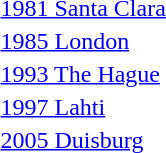<table>
<tr>
<td><a href='#'>1981 Santa Clara</a></td>
<td></td>
<td></td>
<td></td>
</tr>
<tr>
<td><a href='#'>1985 London</a></td>
<td></td>
<td></td>
<td></td>
</tr>
<tr>
<td><a href='#'>1993 The Hague</a></td>
<td></td>
<td></td>
<td></td>
</tr>
<tr>
<td><a href='#'>1997 Lahti</a></td>
<td></td>
<td></td>
<td></td>
</tr>
<tr>
<td><a href='#'>2005 Duisburg</a></td>
<td></td>
<td></td>
<td></td>
</tr>
</table>
